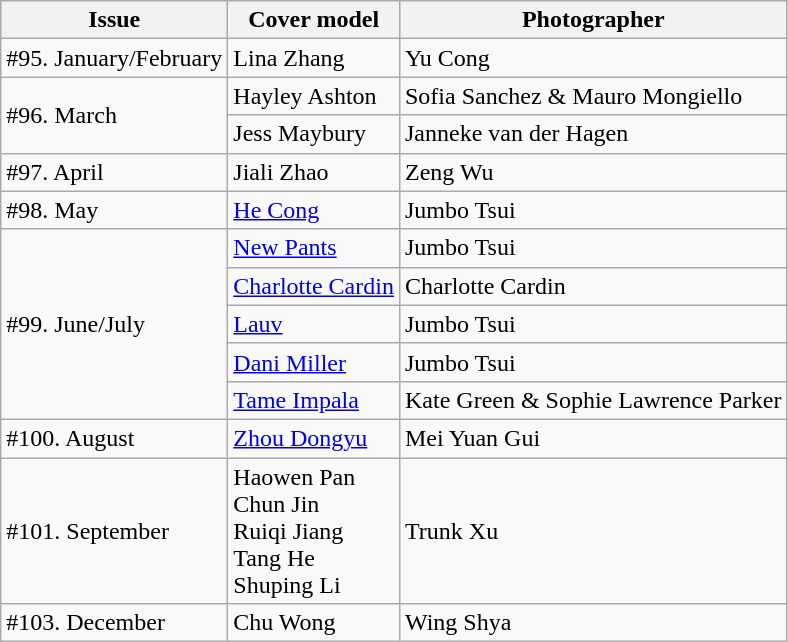<table class="sortable wikitable">
<tr>
<th>Issue</th>
<th>Cover model</th>
<th>Photographer</th>
</tr>
<tr>
<td>#95. January/February</td>
<td>Lina Zhang</td>
<td>Yu Cong</td>
</tr>
<tr>
<td rowspan="2">#96. March</td>
<td>Hayley Ashton</td>
<td>Sofia Sanchez & Mauro Mongiello</td>
</tr>
<tr>
<td>Jess Maybury</td>
<td>Janneke van der Hagen</td>
</tr>
<tr>
<td>#97. April</td>
<td>Jiali Zhao</td>
<td>Zeng Wu</td>
</tr>
<tr>
<td>#98. May</td>
<td><a href='#'>He Cong</a></td>
<td>Jumbo Tsui</td>
</tr>
<tr>
<td rowspan="5">#99. June/July</td>
<td><a href='#'>New Pants</a></td>
<td>Jumbo Tsui</td>
</tr>
<tr>
<td><a href='#'>Charlotte Cardin</a></td>
<td>Charlotte Cardin</td>
</tr>
<tr>
<td><a href='#'>Lauv</a></td>
<td>Jumbo Tsui</td>
</tr>
<tr>
<td><a href='#'>Dani Miller</a></td>
<td>Jumbo Tsui</td>
</tr>
<tr>
<td><a href='#'>Tame Impala</a></td>
<td>Kate Green & Sophie Lawrence Parker</td>
</tr>
<tr>
<td>#100. August</td>
<td><a href='#'>Zhou Dongyu</a></td>
<td>Mei Yuan Gui</td>
</tr>
<tr>
<td>#101. September</td>
<td>Haowen Pan<br>Chun Jin<br>Ruiqi Jiang<br>Tang He<br>Shuping Li</td>
<td>Trunk Xu</td>
</tr>
<tr>
<td>#103. December</td>
<td>Chu Wong</td>
<td>Wing Shya</td>
</tr>
</table>
